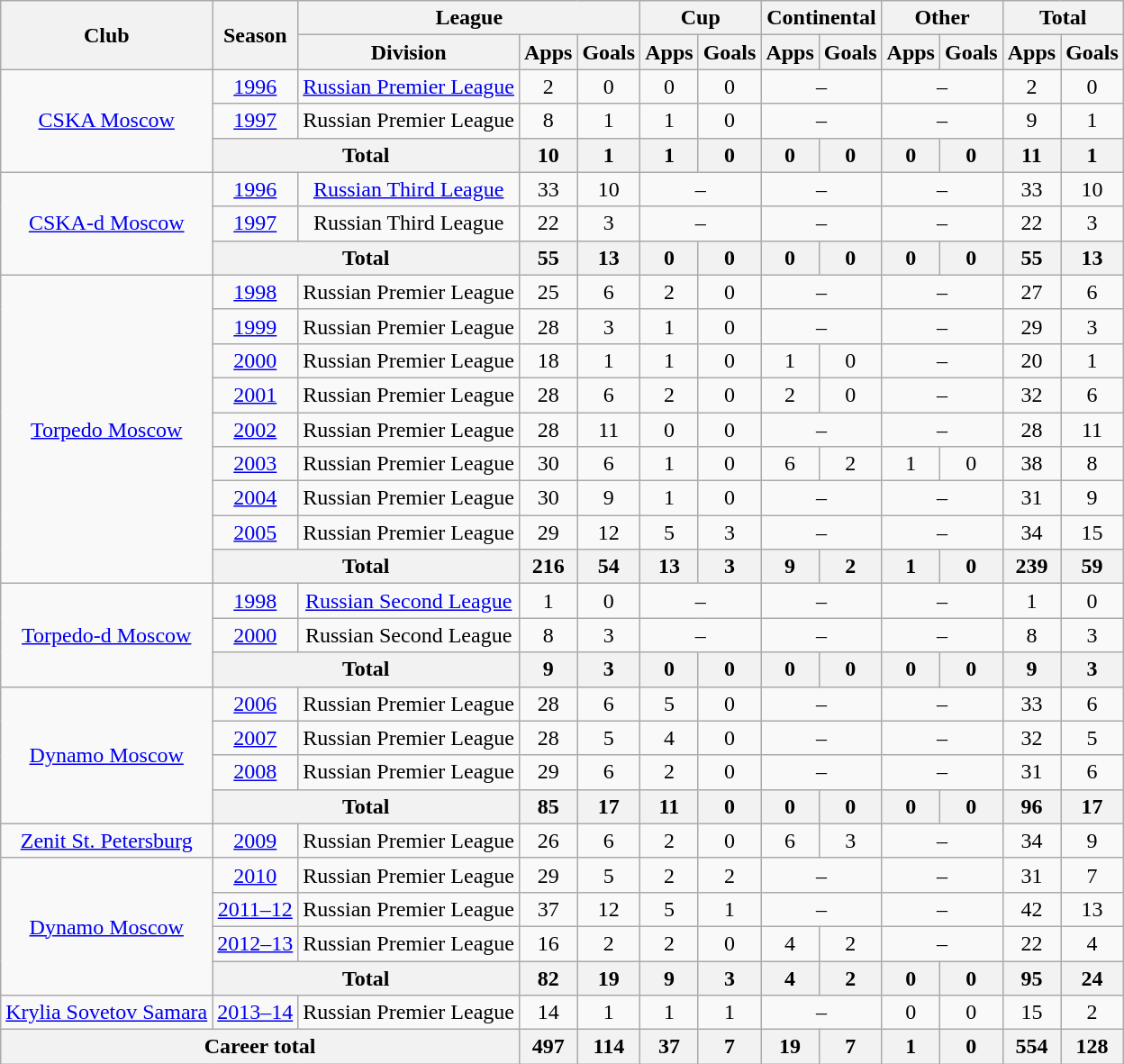<table class="wikitable" style="text-align: center;">
<tr>
<th rowspan=2>Club</th>
<th rowspan=2>Season</th>
<th colspan=3>League</th>
<th colspan=2>Cup</th>
<th colspan=2>Continental</th>
<th colspan=2>Other</th>
<th colspan=2>Total</th>
</tr>
<tr>
<th>Division</th>
<th>Apps</th>
<th>Goals</th>
<th>Apps</th>
<th>Goals</th>
<th>Apps</th>
<th>Goals</th>
<th>Apps</th>
<th>Goals</th>
<th>Apps</th>
<th>Goals</th>
</tr>
<tr>
<td rowspan="3"><a href='#'>CSKA Moscow</a></td>
<td><a href='#'>1996</a></td>
<td><a href='#'>Russian Premier League</a></td>
<td>2</td>
<td>0</td>
<td>0</td>
<td>0</td>
<td colspan=2>–</td>
<td colspan=2>–</td>
<td>2</td>
<td>0</td>
</tr>
<tr>
<td><a href='#'>1997</a></td>
<td>Russian Premier League</td>
<td>8</td>
<td>1</td>
<td>1</td>
<td>0</td>
<td colspan=2>–</td>
<td colspan=2>–</td>
<td>9</td>
<td>1</td>
</tr>
<tr>
<th colspan=2>Total</th>
<th>10</th>
<th>1</th>
<th>1</th>
<th>0</th>
<th>0</th>
<th>0</th>
<th>0</th>
<th>0</th>
<th>11</th>
<th>1</th>
</tr>
<tr>
<td rowspan="3"><a href='#'>CSKA-d Moscow</a></td>
<td><a href='#'>1996</a></td>
<td><a href='#'>Russian Third League</a></td>
<td>33</td>
<td>10</td>
<td colspan=2>–</td>
<td colspan=2>–</td>
<td colspan=2>–</td>
<td>33</td>
<td>10</td>
</tr>
<tr>
<td><a href='#'>1997</a></td>
<td>Russian Third League</td>
<td>22</td>
<td>3</td>
<td colspan=2>–</td>
<td colspan=2>–</td>
<td colspan=2>–</td>
<td>22</td>
<td>3</td>
</tr>
<tr>
<th colspan=2>Total</th>
<th>55</th>
<th>13</th>
<th>0</th>
<th>0</th>
<th>0</th>
<th>0</th>
<th>0</th>
<th>0</th>
<th>55</th>
<th>13</th>
</tr>
<tr>
<td rowspan="9"><a href='#'>Torpedo Moscow</a></td>
<td><a href='#'>1998</a></td>
<td>Russian Premier League</td>
<td>25</td>
<td>6</td>
<td>2</td>
<td>0</td>
<td colspan=2>–</td>
<td colspan=2>–</td>
<td>27</td>
<td>6</td>
</tr>
<tr>
<td><a href='#'>1999</a></td>
<td>Russian Premier League</td>
<td>28</td>
<td>3</td>
<td>1</td>
<td>0</td>
<td colspan=2>–</td>
<td colspan=2>–</td>
<td>29</td>
<td>3</td>
</tr>
<tr>
<td><a href='#'>2000</a></td>
<td>Russian Premier League</td>
<td>18</td>
<td>1</td>
<td>1</td>
<td>0</td>
<td>1</td>
<td>0</td>
<td colspan=2>–</td>
<td>20</td>
<td>1</td>
</tr>
<tr>
<td><a href='#'>2001</a></td>
<td>Russian Premier League</td>
<td>28</td>
<td>6</td>
<td>2</td>
<td>0</td>
<td>2</td>
<td>0</td>
<td colspan=2>–</td>
<td>32</td>
<td>6</td>
</tr>
<tr>
<td><a href='#'>2002</a></td>
<td>Russian Premier League</td>
<td>28</td>
<td>11</td>
<td>0</td>
<td>0</td>
<td colspan=2>–</td>
<td colspan=2>–</td>
<td>28</td>
<td>11</td>
</tr>
<tr>
<td><a href='#'>2003</a></td>
<td>Russian Premier League</td>
<td>30</td>
<td>6</td>
<td>1</td>
<td>0</td>
<td>6</td>
<td>2</td>
<td>1</td>
<td>0</td>
<td>38</td>
<td>8</td>
</tr>
<tr>
<td><a href='#'>2004</a></td>
<td>Russian Premier League</td>
<td>30</td>
<td>9</td>
<td>1</td>
<td>0</td>
<td colspan=2>–</td>
<td colspan=2>–</td>
<td>31</td>
<td>9</td>
</tr>
<tr>
<td><a href='#'>2005</a></td>
<td>Russian Premier League</td>
<td>29</td>
<td>12</td>
<td>5</td>
<td>3</td>
<td colspan=2>–</td>
<td colspan=2>–</td>
<td>34</td>
<td>15</td>
</tr>
<tr>
<th colspan=2>Total</th>
<th>216</th>
<th>54</th>
<th>13</th>
<th>3</th>
<th>9</th>
<th>2</th>
<th>1</th>
<th>0</th>
<th>239</th>
<th>59</th>
</tr>
<tr>
<td rowspan="3"><a href='#'>Torpedo-d Moscow</a></td>
<td><a href='#'>1998</a></td>
<td><a href='#'>Russian Second League</a></td>
<td>1</td>
<td>0</td>
<td colspan=2>–</td>
<td colspan=2>–</td>
<td colspan=2>–</td>
<td>1</td>
<td>0</td>
</tr>
<tr>
<td><a href='#'>2000</a></td>
<td>Russian Second League</td>
<td>8</td>
<td>3</td>
<td colspan=2>–</td>
<td colspan=2>–</td>
<td colspan=2>–</td>
<td>8</td>
<td>3</td>
</tr>
<tr>
<th colspan=2>Total</th>
<th>9</th>
<th>3</th>
<th>0</th>
<th>0</th>
<th>0</th>
<th>0</th>
<th>0</th>
<th>0</th>
<th>9</th>
<th>3</th>
</tr>
<tr>
<td rowspan="4"><a href='#'>Dynamo Moscow</a></td>
<td><a href='#'>2006</a></td>
<td>Russian Premier League</td>
<td>28</td>
<td>6</td>
<td>5</td>
<td>0</td>
<td colspan=2>–</td>
<td colspan=2>–</td>
<td>33</td>
<td>6</td>
</tr>
<tr>
<td><a href='#'>2007</a></td>
<td>Russian Premier League</td>
<td>28</td>
<td>5</td>
<td>4</td>
<td>0</td>
<td colspan=2>–</td>
<td colspan=2>–</td>
<td>32</td>
<td>5</td>
</tr>
<tr>
<td><a href='#'>2008</a></td>
<td>Russian Premier League</td>
<td>29</td>
<td>6</td>
<td>2</td>
<td>0</td>
<td colspan=2>–</td>
<td colspan=2>–</td>
<td>31</td>
<td>6</td>
</tr>
<tr>
<th colspan=2>Total</th>
<th>85</th>
<th>17</th>
<th>11</th>
<th>0</th>
<th>0</th>
<th>0</th>
<th>0</th>
<th>0</th>
<th>96</th>
<th>17</th>
</tr>
<tr>
<td><a href='#'>Zenit St. Petersburg</a></td>
<td><a href='#'>2009</a></td>
<td>Russian Premier League</td>
<td>26</td>
<td>6</td>
<td>2</td>
<td>0</td>
<td>6</td>
<td>3</td>
<td colspan=2>–</td>
<td>34</td>
<td>9</td>
</tr>
<tr>
<td rowspan="4"><a href='#'>Dynamo Moscow</a></td>
<td><a href='#'>2010</a></td>
<td>Russian Premier League</td>
<td>29</td>
<td>5</td>
<td>2</td>
<td>2</td>
<td colspan=2>–</td>
<td colspan=2>–</td>
<td>31</td>
<td>7</td>
</tr>
<tr>
<td><a href='#'>2011–12</a></td>
<td>Russian Premier League</td>
<td>37</td>
<td>12</td>
<td>5</td>
<td>1</td>
<td colspan=2>–</td>
<td colspan=2>–</td>
<td>42</td>
<td>13</td>
</tr>
<tr>
<td><a href='#'>2012–13</a></td>
<td>Russian Premier League</td>
<td>16</td>
<td>2</td>
<td>2</td>
<td>0</td>
<td>4</td>
<td>2</td>
<td colspan=2>–</td>
<td>22</td>
<td>4</td>
</tr>
<tr>
<th colspan=2>Total</th>
<th>82</th>
<th>19</th>
<th>9</th>
<th>3</th>
<th>4</th>
<th>2</th>
<th>0</th>
<th>0</th>
<th>95</th>
<th>24</th>
</tr>
<tr>
<td><a href='#'>Krylia Sovetov Samara</a></td>
<td><a href='#'>2013–14</a></td>
<td>Russian Premier League</td>
<td>14</td>
<td>1</td>
<td>1</td>
<td>1</td>
<td colspan=2>–</td>
<td>0</td>
<td>0</td>
<td>15</td>
<td>2</td>
</tr>
<tr>
<th colspan=3>Career total</th>
<th>497</th>
<th>114</th>
<th>37</th>
<th>7</th>
<th>19</th>
<th>7</th>
<th>1</th>
<th>0</th>
<th>554</th>
<th>128</th>
</tr>
</table>
